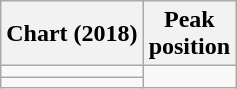<table class="wikitable sortable">
<tr>
<th>Chart (2018)</th>
<th>Peak<br>position</th>
</tr>
<tr>
<td></td>
</tr>
<tr>
<td></td>
</tr>
</table>
